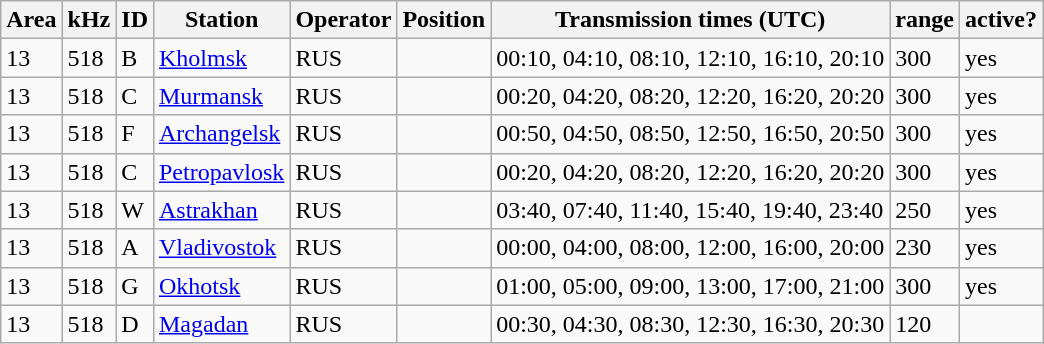<table class="wikitable sortable">
<tr class="hintergrundfarbe5">
<th>Area</th>
<th>kHz</th>
<th>ID</th>
<th>Station</th>
<th>Operator</th>
<th>Position</th>
<th class="unsortable">Transmission times (UTC)</th>
<th>range</th>
<th>active?</th>
</tr>
<tr>
<td>13</td>
<td>518</td>
<td>B</td>
<td><a href='#'>Kholmsk</a></td>
<td>RUS</td>
<td></td>
<td>00:10, 04:10, 08:10, 12:10, 16:10, 20:10</td>
<td>300</td>
<td>yes</td>
</tr>
<tr>
<td>13</td>
<td>518</td>
<td>C</td>
<td><a href='#'>Murmansk</a></td>
<td>RUS</td>
<td></td>
<td>00:20, 04:20, 08:20, 12:20, 16:20, 20:20</td>
<td>300</td>
<td>yes</td>
</tr>
<tr>
<td>13</td>
<td>518</td>
<td>F</td>
<td><a href='#'>Archangelsk</a></td>
<td>RUS</td>
<td></td>
<td>00:50, 04:50, 08:50, 12:50, 16:50, 20:50</td>
<td>300</td>
<td>yes</td>
</tr>
<tr>
<td>13</td>
<td>518</td>
<td>C</td>
<td><a href='#'>Petropavlosk</a></td>
<td>RUS</td>
<td></td>
<td>00:20, 04:20, 08:20, 12:20, 16:20, 20:20</td>
<td>300</td>
<td>yes</td>
</tr>
<tr>
<td>13</td>
<td>518</td>
<td>W</td>
<td><a href='#'>Astrakhan</a></td>
<td>RUS</td>
<td></td>
<td>03:40, 07:40, 11:40, 15:40, 19:40, 23:40</td>
<td>250</td>
<td>yes</td>
</tr>
<tr>
<td>13</td>
<td>518</td>
<td>A</td>
<td><a href='#'>Vladivostok</a></td>
<td>RUS</td>
<td></td>
<td>00:00, 04:00, 08:00, 12:00, 16:00, 20:00</td>
<td>230</td>
<td>yes</td>
</tr>
<tr>
<td>13</td>
<td>518</td>
<td>G</td>
<td><a href='#'>Okhotsk</a></td>
<td>RUS</td>
<td></td>
<td>01:00, 05:00, 09:00, 13:00, 17:00, 21:00</td>
<td>300</td>
<td>yes</td>
</tr>
<tr>
<td>13</td>
<td>518</td>
<td>D</td>
<td><a href='#'>Magadan</a></td>
<td>RUS</td>
<td></td>
<td>00:30, 04:30, 08:30, 12:30, 16:30, 20:30</td>
<td>120</td>
<td></td>
</tr>
</table>
